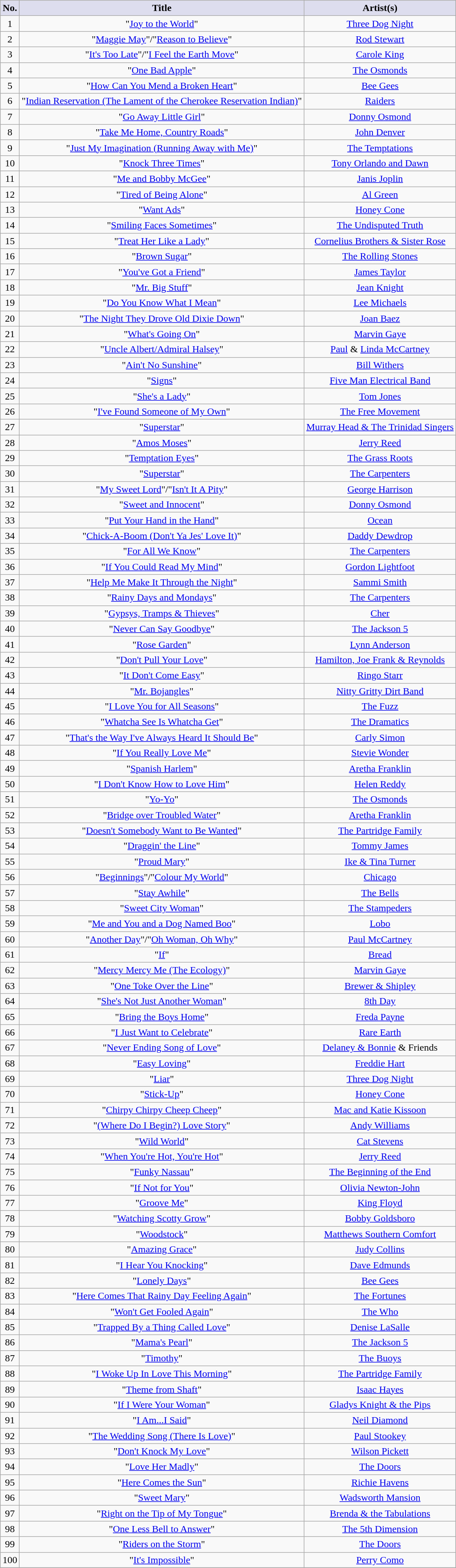<table class="wikitable sortable" style="text-align: center">
<tr>
<th scope="col" style="background:#dde;">No.</th>
<th scope="col" style="background:#dde;">Title</th>
<th scope="col" style="background:#dde;">Artist(s)</th>
</tr>
<tr>
<td>1</td>
<td>"<a href='#'>Joy to the World</a>"</td>
<td><a href='#'>Three Dog Night</a></td>
</tr>
<tr>
<td>2</td>
<td>"<a href='#'>Maggie May</a>"/"<a href='#'>Reason to Believe</a>"</td>
<td><a href='#'>Rod Stewart</a></td>
</tr>
<tr>
<td>3</td>
<td>"<a href='#'>It's Too Late</a>"/"<a href='#'>I Feel the Earth Move</a>"</td>
<td><a href='#'>Carole King</a></td>
</tr>
<tr>
<td>4</td>
<td>"<a href='#'>One Bad Apple</a>"</td>
<td><a href='#'>The Osmonds</a></td>
</tr>
<tr>
<td>5</td>
<td>"<a href='#'>How Can You Mend a Broken Heart</a>"</td>
<td><a href='#'>Bee Gees</a></td>
</tr>
<tr>
<td>6</td>
<td>"<a href='#'>Indian Reservation (The Lament of the Cherokee Reservation Indian)</a>"</td>
<td><a href='#'>Raiders</a></td>
</tr>
<tr>
<td>7</td>
<td>"<a href='#'>Go Away Little Girl</a>"</td>
<td><a href='#'>Donny Osmond</a></td>
</tr>
<tr>
<td>8</td>
<td>"<a href='#'>Take Me Home, Country Roads</a>"</td>
<td><a href='#'>John Denver</a></td>
</tr>
<tr>
<td>9</td>
<td>"<a href='#'>Just My Imagination (Running Away with Me)</a>"</td>
<td><a href='#'>The Temptations</a></td>
</tr>
<tr>
<td>10</td>
<td>"<a href='#'>Knock Three Times</a>"</td>
<td><a href='#'>Tony Orlando and Dawn</a></td>
</tr>
<tr>
<td>11</td>
<td>"<a href='#'>Me and Bobby McGee</a>"</td>
<td><a href='#'>Janis Joplin</a></td>
</tr>
<tr>
<td>12</td>
<td>"<a href='#'>Tired of Being Alone</a>"</td>
<td><a href='#'>Al Green</a></td>
</tr>
<tr>
<td>13</td>
<td>"<a href='#'>Want Ads</a>"</td>
<td><a href='#'>Honey Cone</a></td>
</tr>
<tr>
<td>14</td>
<td>"<a href='#'>Smiling Faces Sometimes</a>"</td>
<td><a href='#'>The Undisputed Truth</a></td>
</tr>
<tr>
<td>15</td>
<td>"<a href='#'>Treat Her Like a Lady</a>"</td>
<td><a href='#'>Cornelius Brothers & Sister Rose</a></td>
</tr>
<tr>
<td>16</td>
<td>"<a href='#'>Brown Sugar</a>"</td>
<td><a href='#'>The Rolling Stones</a></td>
</tr>
<tr>
<td>17</td>
<td>"<a href='#'>You've Got a Friend</a>"</td>
<td><a href='#'>James Taylor</a></td>
</tr>
<tr>
<td>18</td>
<td>"<a href='#'>Mr. Big Stuff</a>"</td>
<td><a href='#'>Jean Knight</a></td>
</tr>
<tr>
<td>19</td>
<td>"<a href='#'>Do You Know What I Mean</a>"</td>
<td><a href='#'>Lee Michaels</a></td>
</tr>
<tr>
<td>20</td>
<td>"<a href='#'>The Night They Drove Old Dixie Down</a>"</td>
<td><a href='#'>Joan Baez</a></td>
</tr>
<tr>
<td>21</td>
<td>"<a href='#'>What's Going On</a>"</td>
<td><a href='#'>Marvin Gaye</a></td>
</tr>
<tr>
<td>22</td>
<td>"<a href='#'>Uncle Albert/Admiral Halsey</a>"</td>
<td><a href='#'>Paul</a> & <a href='#'>Linda McCartney</a></td>
</tr>
<tr>
<td>23</td>
<td>"<a href='#'>Ain't No Sunshine</a>"</td>
<td><a href='#'>Bill Withers</a></td>
</tr>
<tr>
<td>24</td>
<td>"<a href='#'>Signs</a>"</td>
<td><a href='#'>Five Man Electrical Band</a></td>
</tr>
<tr>
<td>25</td>
<td>"<a href='#'>She's a Lady</a>"</td>
<td><a href='#'>Tom Jones</a></td>
</tr>
<tr>
<td>26</td>
<td>"<a href='#'>I've Found Someone of My Own</a>"</td>
<td><a href='#'>The Free Movement</a></td>
</tr>
<tr>
<td>27</td>
<td>"<a href='#'>Superstar</a>"</td>
<td><a href='#'>Murray Head & The Trinidad Singers</a></td>
</tr>
<tr>
<td>28</td>
<td>"<a href='#'>Amos Moses</a>"</td>
<td><a href='#'>Jerry Reed</a></td>
</tr>
<tr>
<td>29</td>
<td>"<a href='#'>Temptation Eyes</a>"</td>
<td><a href='#'>The Grass Roots</a></td>
</tr>
<tr>
<td>30</td>
<td>"<a href='#'>Superstar</a>"</td>
<td><a href='#'>The Carpenters</a></td>
</tr>
<tr>
<td>31</td>
<td>"<a href='#'>My Sweet Lord</a>"/"<a href='#'>Isn't It A Pity</a>"</td>
<td><a href='#'>George Harrison</a></td>
</tr>
<tr>
<td>32</td>
<td>"<a href='#'>Sweet and Innocent</a>"</td>
<td><a href='#'>Donny Osmond</a></td>
</tr>
<tr>
<td>33</td>
<td>"<a href='#'>Put Your Hand in the Hand</a>"</td>
<td><a href='#'>Ocean</a></td>
</tr>
<tr>
<td>34</td>
<td>"<a href='#'>Chick-A-Boom (Don't Ya Jes' Love It)</a>"</td>
<td><a href='#'>Daddy Dewdrop</a></td>
</tr>
<tr>
<td>35</td>
<td>"<a href='#'>For All We Know</a>"</td>
<td><a href='#'>The Carpenters</a></td>
</tr>
<tr>
<td>36</td>
<td>"<a href='#'>If You Could Read My Mind</a>"</td>
<td><a href='#'>Gordon Lightfoot</a></td>
</tr>
<tr>
<td>37</td>
<td>"<a href='#'>Help Me Make It Through the Night</a>"</td>
<td><a href='#'>Sammi Smith</a></td>
</tr>
<tr>
<td>38</td>
<td>"<a href='#'>Rainy Days and Mondays</a>"</td>
<td><a href='#'>The Carpenters</a></td>
</tr>
<tr>
<td>39</td>
<td>"<a href='#'>Gypsys, Tramps & Thieves</a>"</td>
<td><a href='#'>Cher</a></td>
</tr>
<tr>
<td>40</td>
<td>"<a href='#'>Never Can Say Goodbye</a>"</td>
<td><a href='#'>The Jackson 5</a></td>
</tr>
<tr>
<td>41</td>
<td>"<a href='#'>Rose Garden</a>"</td>
<td><a href='#'>Lynn Anderson</a></td>
</tr>
<tr>
<td>42</td>
<td>"<a href='#'>Don't Pull Your Love</a>"</td>
<td><a href='#'>Hamilton, Joe Frank & Reynolds</a></td>
</tr>
<tr>
<td>43</td>
<td>"<a href='#'>It Don't Come Easy</a>"</td>
<td><a href='#'>Ringo Starr</a></td>
</tr>
<tr>
<td>44</td>
<td>"<a href='#'>Mr. Bojangles</a>"</td>
<td><a href='#'>Nitty Gritty Dirt Band</a></td>
</tr>
<tr>
<td>45</td>
<td>"<a href='#'>I Love You for All Seasons</a>"</td>
<td><a href='#'>The Fuzz</a></td>
</tr>
<tr>
<td>46</td>
<td>"<a href='#'>Whatcha See Is Whatcha Get</a>"</td>
<td><a href='#'>The Dramatics</a></td>
</tr>
<tr>
<td>47</td>
<td>"<a href='#'>That's the Way I've Always Heard It Should Be</a>"</td>
<td><a href='#'>Carly Simon</a></td>
</tr>
<tr>
<td>48</td>
<td>"<a href='#'>If You Really Love Me</a>"</td>
<td><a href='#'>Stevie Wonder</a></td>
</tr>
<tr>
<td>49</td>
<td>"<a href='#'>Spanish Harlem</a>"</td>
<td><a href='#'>Aretha Franklin</a></td>
</tr>
<tr>
<td>50</td>
<td>"<a href='#'>I Don't Know How to Love Him</a>"</td>
<td><a href='#'>Helen Reddy</a></td>
</tr>
<tr>
<td>51</td>
<td>"<a href='#'>Yo-Yo</a>"</td>
<td><a href='#'>The Osmonds</a></td>
</tr>
<tr>
<td>52</td>
<td>"<a href='#'>Bridge over Troubled Water</a>"</td>
<td><a href='#'>Aretha Franklin</a></td>
</tr>
<tr>
<td>53</td>
<td>"<a href='#'>Doesn't Somebody Want to Be Wanted</a>"</td>
<td><a href='#'>The Partridge Family</a></td>
</tr>
<tr>
<td>54</td>
<td>"<a href='#'>Draggin' the Line</a>"</td>
<td><a href='#'>Tommy James</a></td>
</tr>
<tr>
<td>55</td>
<td>"<a href='#'>Proud Mary</a>"</td>
<td><a href='#'>Ike & Tina Turner</a></td>
</tr>
<tr>
<td>56</td>
<td>"<a href='#'>Beginnings</a>"/"<a href='#'>Colour My World</a>"</td>
<td><a href='#'>Chicago</a></td>
</tr>
<tr>
<td>57</td>
<td>"<a href='#'>Stay Awhile</a>"</td>
<td><a href='#'>The Bells</a></td>
</tr>
<tr>
<td>58</td>
<td>"<a href='#'>Sweet City Woman</a>"</td>
<td><a href='#'>The Stampeders</a></td>
</tr>
<tr>
<td>59</td>
<td>"<a href='#'>Me and You and a Dog Named Boo</a>"</td>
<td><a href='#'>Lobo</a></td>
</tr>
<tr>
<td>60</td>
<td>"<a href='#'>Another Day</a>"/"<a href='#'>Oh Woman, Oh Why</a>"</td>
<td><a href='#'>Paul McCartney</a></td>
</tr>
<tr>
<td>61</td>
<td>"<a href='#'>If</a>"</td>
<td><a href='#'>Bread</a></td>
</tr>
<tr>
<td>62</td>
<td>"<a href='#'>Mercy Mercy Me (The Ecology)</a>"</td>
<td><a href='#'>Marvin Gaye</a></td>
</tr>
<tr>
<td>63</td>
<td>"<a href='#'>One Toke Over the Line</a>"</td>
<td><a href='#'>Brewer & Shipley</a></td>
</tr>
<tr>
<td>64</td>
<td>"<a href='#'>She's Not Just Another Woman</a>"</td>
<td><a href='#'>8th Day</a></td>
</tr>
<tr>
<td>65</td>
<td>"<a href='#'>Bring the Boys Home</a>"</td>
<td><a href='#'>Freda Payne</a></td>
</tr>
<tr>
<td>66</td>
<td>"<a href='#'>I Just Want to Celebrate</a>"</td>
<td><a href='#'>Rare Earth</a></td>
</tr>
<tr>
<td>67</td>
<td>"<a href='#'>Never Ending Song of Love</a>"</td>
<td><a href='#'>Delaney & Bonnie</a> & Friends</td>
</tr>
<tr>
<td>68</td>
<td>"<a href='#'>Easy Loving</a>"</td>
<td><a href='#'>Freddie Hart</a></td>
</tr>
<tr>
<td>69</td>
<td>"<a href='#'>Liar</a>"</td>
<td><a href='#'>Three Dog Night</a></td>
</tr>
<tr>
<td>70</td>
<td>"<a href='#'>Stick-Up</a>"</td>
<td><a href='#'>Honey Cone</a></td>
</tr>
<tr>
<td>71</td>
<td>"<a href='#'>Chirpy Chirpy Cheep Cheep</a>"</td>
<td><a href='#'>Mac and Katie Kissoon</a></td>
</tr>
<tr>
<td>72</td>
<td>"<a href='#'>(Where Do I Begin?) Love Story</a>"</td>
<td><a href='#'>Andy Williams</a></td>
</tr>
<tr>
<td>73</td>
<td>"<a href='#'>Wild World</a>"</td>
<td><a href='#'>Cat Stevens</a></td>
</tr>
<tr>
<td>74</td>
<td>"<a href='#'>When You're Hot, You're Hot</a>"</td>
<td><a href='#'>Jerry Reed</a></td>
</tr>
<tr>
<td>75</td>
<td>"<a href='#'>Funky Nassau</a>"</td>
<td><a href='#'>The Beginning of the End</a></td>
</tr>
<tr>
<td>76</td>
<td>"<a href='#'>If Not for You</a>"</td>
<td><a href='#'>Olivia Newton-John</a></td>
</tr>
<tr>
<td>77</td>
<td>"<a href='#'>Groove Me</a>"</td>
<td><a href='#'>King Floyd</a></td>
</tr>
<tr>
<td>78</td>
<td>"<a href='#'>Watching Scotty Grow</a>"</td>
<td><a href='#'>Bobby Goldsboro</a></td>
</tr>
<tr>
<td>79</td>
<td>"<a href='#'>Woodstock</a>"</td>
<td><a href='#'>Matthews Southern Comfort</a></td>
</tr>
<tr>
<td>80</td>
<td>"<a href='#'>Amazing Grace</a>"</td>
<td><a href='#'>Judy Collins</a></td>
</tr>
<tr>
<td>81</td>
<td>"<a href='#'>I Hear You Knocking</a>"</td>
<td><a href='#'>Dave Edmunds</a></td>
</tr>
<tr>
<td>82</td>
<td>"<a href='#'>Lonely Days</a>"</td>
<td><a href='#'>Bee Gees</a></td>
</tr>
<tr>
<td>83</td>
<td>"<a href='#'>Here Comes That Rainy Day Feeling Again</a>"</td>
<td><a href='#'>The Fortunes</a></td>
</tr>
<tr>
<td>84</td>
<td>"<a href='#'>Won't Get Fooled Again</a>"</td>
<td><a href='#'>The Who</a></td>
</tr>
<tr>
<td>85</td>
<td>"<a href='#'>Trapped By a Thing Called Love</a>"</td>
<td><a href='#'>Denise LaSalle</a></td>
</tr>
<tr>
<td>86</td>
<td>"<a href='#'>Mama's Pearl</a>"</td>
<td><a href='#'>The Jackson 5</a></td>
</tr>
<tr>
<td>87</td>
<td>"<a href='#'>Timothy</a>"</td>
<td><a href='#'>The Buoys</a></td>
</tr>
<tr>
<td>88</td>
<td>"<a href='#'>I Woke Up In Love This Morning</a>"</td>
<td><a href='#'>The Partridge Family</a></td>
</tr>
<tr>
<td>89</td>
<td>"<a href='#'>Theme from Shaft</a>"</td>
<td><a href='#'>Isaac Hayes</a></td>
</tr>
<tr>
<td>90</td>
<td>"<a href='#'>If I Were Your Woman</a>"</td>
<td><a href='#'>Gladys Knight & the Pips</a></td>
</tr>
<tr>
<td>91</td>
<td>"<a href='#'>I Am...I Said</a>"</td>
<td><a href='#'>Neil Diamond</a></td>
</tr>
<tr>
<td>92</td>
<td>"<a href='#'>The Wedding Song (There Is Love)</a>"</td>
<td><a href='#'>Paul Stookey</a></td>
</tr>
<tr>
<td>93</td>
<td>"<a href='#'>Don't Knock My Love</a>"</td>
<td><a href='#'>Wilson Pickett</a></td>
</tr>
<tr>
<td>94</td>
<td>"<a href='#'>Love Her Madly</a>"</td>
<td><a href='#'>The Doors</a></td>
</tr>
<tr>
<td>95</td>
<td>"<a href='#'>Here Comes the Sun</a>"</td>
<td><a href='#'>Richie Havens</a></td>
</tr>
<tr>
<td>96</td>
<td>"<a href='#'>Sweet Mary</a>"</td>
<td><a href='#'>Wadsworth Mansion</a></td>
</tr>
<tr>
<td>97</td>
<td>"<a href='#'>Right on the Tip of My Tongue</a>"</td>
<td><a href='#'>Brenda & the Tabulations</a></td>
</tr>
<tr>
<td>98</td>
<td>"<a href='#'>One Less Bell to Answer</a>"</td>
<td><a href='#'>The 5th Dimension</a></td>
</tr>
<tr>
<td>99</td>
<td>"<a href='#'>Riders on the Storm</a>"</td>
<td><a href='#'>The Doors</a></td>
</tr>
<tr>
<td>100</td>
<td>"<a href='#'>It's Impossible</a>"</td>
<td><a href='#'>Perry Como</a></td>
</tr>
<tr>
</tr>
</table>
